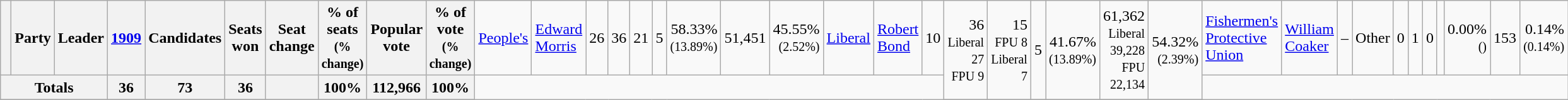<table class="wikitable">
<tr>
<th> </th>
<th>Party</th>
<th>Leader</th>
<th><a href='#'>1909</a></th>
<th>Candidates</th>
<th>Seats won</th>
<th>Seat change</th>
<th>% of seats<br><small>(% change)</small></th>
<th>Popular vote</th>
<th>% of vote<br><small>(% change)</small><br></th>
<td><a href='#'>People's</a></td>
<td><a href='#'>Edward Morris</a></td>
<td align=right>26</td>
<td align=right>36</td>
<td align=right>21</td>
<td align=right>5</td>
<td align=right>58.33%<br><small>(13.89%)</small></td>
<td align=right>51,451</td>
<td align=right >45.55%<br><small>(2.52%)</small><br></td>
<td><a href='#'>Liberal</a></td>
<td><a href='#'>Robert Bond</a></td>
<td align=right>10</td>
<td align=right rowspan=2>36<br><small>Liberal 27<br>FPU 9</small></td>
<td align=right rowspan=2>15<br><small>FPU 8<br>Liberal 7</small></td>
<td align=right rowspan=2>5</td>
<td align=right rowspan=2>41.67%<br><small>(13.89%)</small></td>
<td align=right rowspan=2>61,362<br><small>Liberal 39,228<br>FPU 22,134</small></td>
<td align=right rowspan=2 >54.32%<br><small>(2.39%)</small><br></td>
<td><a href='#'>Fishermen's Protective Union</a></td>
<td><a href='#'>William Coaker</a></td>
<td align=right>–<br></td>
<td colspan="2">Other</td>
<td align=right>0</td>
<td align=right>1</td>
<td align=right>0</td>
<td align=right></td>
<td align=right>0.00%<br><small>()</small></td>
<td align=right>153</td>
<td align=right >0.14%<br><small>(0.14%)</small></td>
</tr>
<tr>
<th colspan="3">Totals</th>
<th align=right>36</th>
<th align=right>73</th>
<th align=right>36</th>
<th align=right></th>
<th align=right>100%</th>
<th align=right>112,966</th>
<th align=right>100%</th>
</tr>
<tr>
</tr>
</table>
